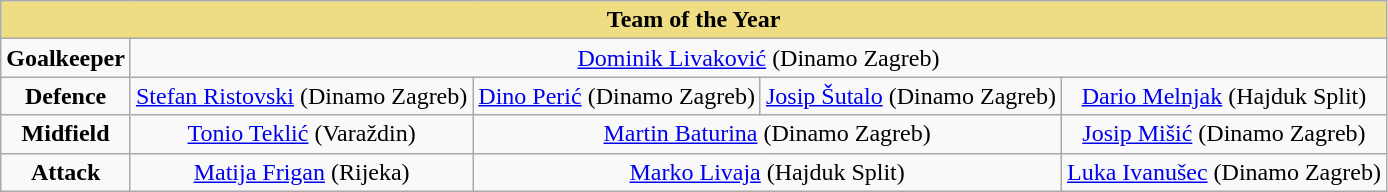<table class="wikitable" style="text-align:center">
<tr>
<th style="background-color: #eedd82"     colspan="5">Team of the Year</th>
</tr>
<tr>
<td><strong>Goalkeeper</strong></td>
<td colspan="4"> <a href='#'>Dominik Livaković</a> (Dinamo Zagreb)</td>
</tr>
<tr>
<td><strong>Defence</strong></td>
<td> <a href='#'>Stefan Ristovski</a> (Dinamo Zagreb)</td>
<td> <a href='#'>Dino Perić</a> (Dinamo Zagreb)</td>
<td> <a href='#'>Josip Šutalo</a> (Dinamo Zagreb)</td>
<td> <a href='#'>Dario Melnjak</a> (Hajduk Split)</td>
</tr>
<tr>
<td><strong>Midfield</strong></td>
<td colspan="1"> <a href='#'>Tonio Teklić</a> (Varaždin)</td>
<td colspan="2"> <a href='#'>Martin Baturina</a> (Dinamo Zagreb)</td>
<td colspan="1"> <a href='#'>Josip Mišić</a> (Dinamo Zagreb)</td>
</tr>
<tr>
<td><strong>Attack</strong></td>
<td colspan="1"> <a href='#'>Matija Frigan</a> (Rijeka)</td>
<td colspan="2"> <a href='#'>Marko Livaja</a> (Hajduk Split)</td>
<td colspan="1"> <a href='#'>Luka Ivanušec</a> (Dinamo Zagreb)</td>
</tr>
</table>
